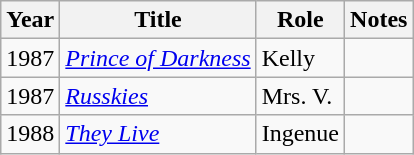<table class="wikitable sortable">
<tr>
<th>Year</th>
<th>Title</th>
<th>Role</th>
<th>Notes</th>
</tr>
<tr>
<td>1987</td>
<td><a href='#'><em>Prince of Darkness</em></a></td>
<td>Kelly</td>
<td></td>
</tr>
<tr>
<td>1987</td>
<td><em><a href='#'>Russkies</a></em></td>
<td>Mrs. V.</td>
<td></td>
</tr>
<tr>
<td>1988</td>
<td><em><a href='#'>They Live</a></em></td>
<td>Ingenue</td>
<td></td>
</tr>
</table>
